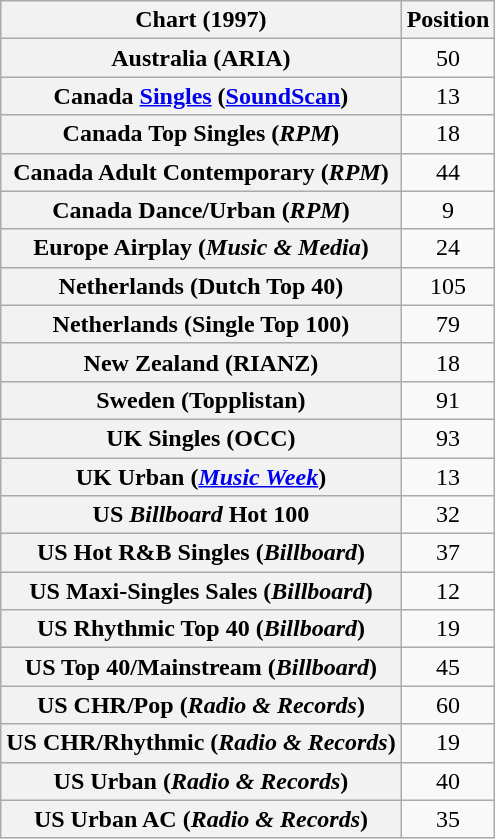<table class="wikitable sortable plainrowheaders">
<tr>
<th>Chart (1997)</th>
<th>Position</th>
</tr>
<tr>
<th scope="row">Australia (ARIA)</th>
<td align="center">50</td>
</tr>
<tr>
<th scope="row">Canada <a href='#'>Singles</a> (<a href='#'>SoundScan</a>)</th>
<td align="center">13</td>
</tr>
<tr>
<th scope="row">Canada Top Singles (<em>RPM</em>)</th>
<td align="center">18</td>
</tr>
<tr>
<th scope="row">Canada Adult Contemporary (<em>RPM</em>)</th>
<td align="center">44</td>
</tr>
<tr>
<th scope="row">Canada Dance/Urban (<em>RPM</em>)</th>
<td align="center">9</td>
</tr>
<tr>
<th scope="row">Europe Airplay (<em>Music & Media</em>)</th>
<td align="center">24</td>
</tr>
<tr>
<th scope="row">Netherlands (Dutch Top 40)</th>
<td align="center">105</td>
</tr>
<tr>
<th scope="row">Netherlands (Single Top 100)</th>
<td align="center">79</td>
</tr>
<tr>
<th scope="row">New Zealand (RIANZ)</th>
<td align="center">18</td>
</tr>
<tr>
<th scope="row">Sweden (Topplistan)</th>
<td align="center">91</td>
</tr>
<tr>
<th scope="row">UK Singles (OCC)</th>
<td align="center">93</td>
</tr>
<tr>
<th scope="row">UK Urban (<em><a href='#'>Music Week</a></em>)</th>
<td align="center">13</td>
</tr>
<tr>
<th scope="row">US <em>Billboard</em> Hot 100</th>
<td align="center">32</td>
</tr>
<tr>
<th scope="row">US Hot R&B Singles (<em>Billboard</em>)</th>
<td align="center">37</td>
</tr>
<tr>
<th scope="row">US Maxi-Singles Sales (<em>Billboard</em>)</th>
<td align="center">12</td>
</tr>
<tr>
<th scope="row">US Rhythmic Top 40 (<em>Billboard</em>)</th>
<td align="center">19</td>
</tr>
<tr>
<th scope="row">US Top 40/Mainstream (<em>Billboard</em>)</th>
<td align="center">45</td>
</tr>
<tr>
<th scope="row">US CHR/Pop (<em>Radio & Records</em>)</th>
<td align="center">60</td>
</tr>
<tr>
<th scope="row">US CHR/Rhythmic (<em>Radio & Records</em>)</th>
<td align="center">19</td>
</tr>
<tr>
<th scope="row">US Urban (<em>Radio & Records</em>)</th>
<td align="center">40</td>
</tr>
<tr>
<th scope="row">US Urban AC (<em>Radio & Records</em>)</th>
<td align="center">35</td>
</tr>
</table>
